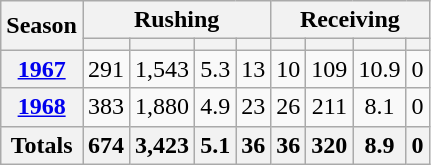<table class="wikitable plainrowheaders" style="text-align: center;">
<tr>
<th scope="col" rowspan="2">Season</th>
<th scope="colgroup" colspan="4">Rushing</th>
<th scope="colgroup" colspan="4">Receiving</th>
</tr>
<tr>
<th scope="col"></th>
<th scope="col"></th>
<th scope="col"></th>
<th scope="col"></th>
<th scope="col"></th>
<th scope="col"></th>
<th scope="col"></th>
<th scope="col"></th>
</tr>
<tr>
<th scope="row"><a href='#'>1967</a></th>
<td>291</td>
<td>1,543</td>
<td>5.3</td>
<td>13</td>
<td>10</td>
<td>109</td>
<td>10.9</td>
<td>0</td>
</tr>
<tr>
<th scope="row"><a href='#'>1968</a></th>
<td>383</td>
<td>1,880</td>
<td>4.9</td>
<td>23</td>
<td>26</td>
<td>211</td>
<td>8.1</td>
<td>0</td>
</tr>
<tr>
<th scope="row">Totals</th>
<th>674</th>
<th>3,423</th>
<th>5.1</th>
<th>36</th>
<th>36</th>
<th>320</th>
<th>8.9</th>
<th>0</th>
</tr>
</table>
